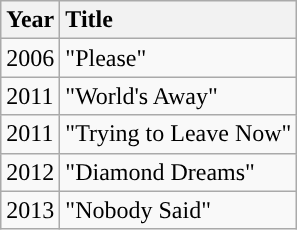<table class="wikitable">
<tr>
<th style="text-align:left; vertical-align:top;">Year</th>
<th style="text-align:left; vertical-align:top;">Title</th>
</tr>
<tr>
<td style="vertical-align:top;">2006</td>
<td style="text-align:left;">"Please"</td>
</tr>
<tr>
<td style="vertical-align:top;">2011</td>
<td style="text-align:left;">"World's Away"</td>
</tr>
<tr>
<td style="vertical-align:top;">2011</td>
<td style="text-align:left;">"Trying to Leave Now"</td>
</tr>
<tr>
<td style="vertical-align:top;">2012</td>
<td style="text-align:left;">"Diamond Dreams"</td>
</tr>
<tr>
<td style="vertical-align:top;">2013</td>
<td style="text-align:left;">"Nobody Said"</td>
</tr>
</table>
